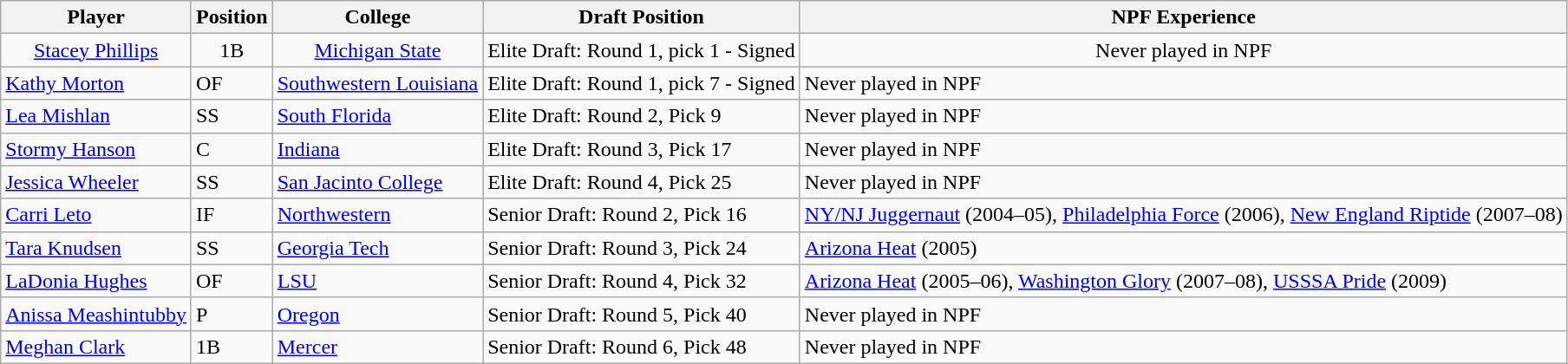<table class="wikitable">
<tr>
<th>Player</th>
<th>Position</th>
<th>College</th>
<th>Draft Position</th>
<th>NPF Experience</th>
</tr>
<tr style="text-align:center;">
<td><a href='#'>Stacey Phillips</a></td>
<td>1B</td>
<td><a href='#'>Michigan State</a></td>
<td>Elite Draft: Round 1, pick 1  - Signed</td>
<td>Never played in NPF</td>
</tr>
<tr>
<td><a href='#'>Kathy Morton</a></td>
<td>OF</td>
<td><a href='#'>Southwestern Louisiana</a></td>
<td>Elite Draft: Round 1, pick 7 - Signed</td>
<td>Never played in NPF</td>
</tr>
<tr>
<td><a href='#'>Lea Mishlan</a></td>
<td>SS</td>
<td><a href='#'>South Florida</a></td>
<td>Elite Draft: Round 2, Pick 9</td>
<td>Never played in NPF</td>
</tr>
<tr>
<td><a href='#'>Stormy Hanson</a></td>
<td>C</td>
<td><a href='#'>Indiana</a></td>
<td>Elite Draft: Round 3, Pick 17</td>
<td>Never played in NPF</td>
</tr>
<tr>
<td><a href='#'>Jessica Wheeler</a></td>
<td>SS</td>
<td><a href='#'>San Jacinto College</a></td>
<td>Elite Draft: Round 4, Pick 25</td>
<td>Never played in NPF</td>
</tr>
<tr>
<td><a href='#'>Carri Leto</a></td>
<td>IF</td>
<td><a href='#'>Northwestern</a></td>
<td>Senior Draft: Round 2, Pick 16</td>
<td><a href='#'>NY/NJ Juggernaut</a> (2004–05), <a href='#'>Philadelphia Force</a> (2006), <a href='#'>New England Riptide</a> (2007–08)</td>
</tr>
<tr>
<td><a href='#'>Tara Knudsen</a></td>
<td>SS</td>
<td><a href='#'>Georgia Tech</a></td>
<td>Senior Draft: Round 3, Pick 24</td>
<td><a href='#'>Arizona Heat</a> (2005)</td>
</tr>
<tr>
<td><a href='#'>LaDonia Hughes</a></td>
<td>OF</td>
<td><a href='#'>LSU</a></td>
<td>Senior Draft: Round 4, Pick 32</td>
<td><a href='#'>Arizona Heat</a> (2005–06), <a href='#'>Washington Glory</a> (2007–08), <a href='#'>USSSA Pride</a> (2009)</td>
</tr>
<tr>
<td><a href='#'>Anissa Meashintubby</a></td>
<td>P</td>
<td><a href='#'>Oregon</a></td>
<td>Senior Draft: Round 5, Pick 40</td>
<td>Never played in NPF</td>
</tr>
<tr>
<td><a href='#'>Meghan Clark</a></td>
<td>1B</td>
<td><a href='#'>Mercer</a></td>
<td>Senior Draft: Round 6, Pick 48</td>
<td>Never played in NPF</td>
</tr>
</table>
